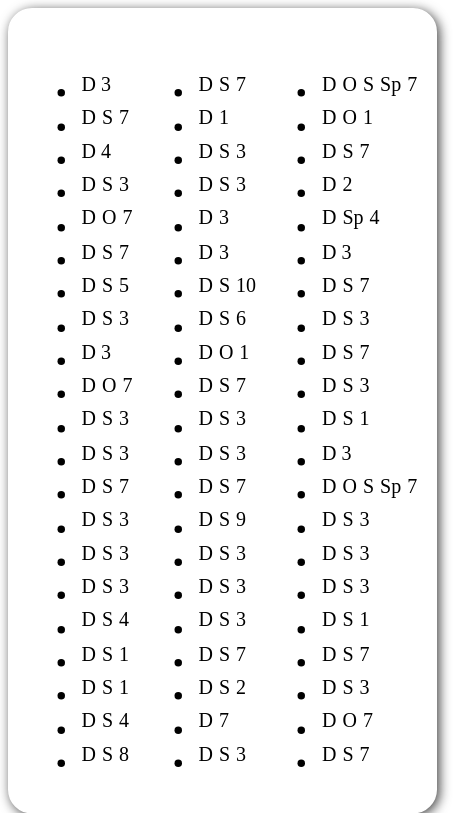<table style=" border-radius:1em; box-shadow: 0.1em 0.1em 0.5em rgba(0,0,0,0.75); background-color: white; border: 1px solid white; padding: 5px;">
<tr style="vertical-align:top;">
<td><br><ul><li><sup>D 3</sup></li><li><sup>D</sup> <sup>S</sup> <sup>7</sup></li><li><sup>D 4</sup></li><li><sup>D</sup> <sup>S</sup> <sup>3</sup></li><li><sup>D</sup> <sup>O</sup> <sup>7</sup></li><li><sup>D</sup> <sup>S</sup> <sup>7</sup></li><li><sup>D</sup> <sup>S</sup> <sup>5</sup></li><li><sup>D</sup> <sup>S</sup> <sup>3</sup></li><li><sup>D 3</sup></li><li><sup>D</sup> <sup>O</sup> <sup>7</sup></li><li><sup>D</sup> <sup>S</sup> <sup>3</sup></li><li><sup>D</sup> <sup>S</sup> <sup>3</sup></li><li><sup>D</sup> <sup>S</sup> <sup>7</sup></li><li><sup>D</sup> <sup>S</sup> <sup>3</sup></li><li><sup>D</sup> <sup>S</sup> <sup>3</sup></li><li><sup>D</sup> <sup>S</sup> <sup>3</sup></li><li><sup>D</sup> <sup>S</sup> <sup>4</sup></li><li><sup>D</sup> <sup>S</sup> <sup>1</sup></li><li><sup>D</sup> <sup>S</sup> <sup>1</sup></li><li><sup>D</sup> <sup>S</sup> <sup>4</sup></li><li><sup>D</sup> <sup>S</sup> <sup>8</sup></li></ul></td>
<td valign="top"><br><ul><li><sup>D</sup> <sup>S</sup> <sup>7</sup></li><li><sup>D</sup> <sup>1</sup></li><li><sup>D</sup> <sup>S</sup> <sup>3</sup></li><li><sup>D</sup> <sup>S</sup> <sup>3</sup></li><li><sup>D</sup> <sup>3</sup></li><li><sup>D</sup> <sup>3</sup></li><li><sup>D</sup> <sup>S</sup> <sup>10</sup></li><li><sup>D</sup> <sup>S</sup> <sup>6</sup></li><li><sup>D</sup> <sup>O</sup> <sup>1</sup></li><li><sup>D</sup> <sup>S</sup> <sup>7</sup></li><li><sup>D</sup> <sup>S</sup> <sup>3</sup></li><li><sup>D</sup> <sup>S</sup> <sup>3</sup></li><li><sup>D</sup> <sup>S</sup> <sup>7</sup></li><li><sup>D</sup> <sup>S</sup> <sup>9</sup></li><li><sup>D</sup> <sup>S</sup> <sup>3</sup></li><li><sup>D</sup> <sup>S</sup> <sup>3</sup></li><li><sup>D</sup> <sup>S</sup> <sup>3</sup></li><li><sup>D</sup> <sup>S</sup> <sup>7</sup></li><li><sup>D</sup> <sup>S</sup> <sup>2</sup></li><li><sup>D</sup> <sup>7</sup></li><li><sup>D</sup> <sup>S</sup> <sup>3</sup></li></ul></td>
<td valign="top"><br><ul><li><sup>D</sup> <sup>O</sup> <sup>S</sup> <sup>Sp</sup> <sup>7</sup></li><li><sup>D</sup> <sup>O</sup> <sup>1</sup></li><li><sup>D</sup> <sup>S</sup> <sup>7</sup></li><li><sup>D</sup> <sup>2</sup></li><li><sup>D</sup> <sup>Sp</sup> <sup>4</sup></li><li><sup>D 3</sup></li><li><sup>D</sup> <sup>S</sup> <sup>7</sup></li><li><sup>D</sup> <sup>S</sup> <sup>3</sup></li><li><sup>D</sup> <sup>S</sup> <sup>7</sup></li><li><sup>D</sup> <sup>S</sup> <sup>3</sup></li><li><sup>D</sup> <sup>S</sup> <sup>1</sup></li><li><sup>D 3</sup></li><li><sup>D</sup> <sup>O</sup> <sup>S</sup> <sup>Sp</sup> <sup>7</sup></li><li><sup>D</sup> <sup>S</sup> <sup>3</sup></li><li><sup>D</sup> <sup>S</sup> <sup>3</sup></li><li><sup>D</sup> <sup>S</sup> <sup>3</sup></li><li><sup>D</sup> <sup>S</sup> <sup>1</sup></li><li><sup>D</sup> <sup>S</sup> <sup>7</sup></li><li><sup>D</sup> <sup>S</sup> <sup>3</sup></li><li><sup>D</sup> <sup>O</sup> <sup>7</sup></li><li><sup>D</sup> <sup>S</sup> <sup>7</sup></li></ul></td>
<td></td>
</tr>
</table>
